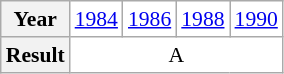<table class="wikitable" style="text-align:center; font-size:90%; background:white">
<tr>
<th>Year</th>
<td><a href='#'>1984</a></td>
<td><a href='#'>1986</a></td>
<td><a href='#'>1988</a></td>
<td><a href='#'>1990</a></td>
</tr>
<tr>
<th>Result</th>
<td colspan="4">A</td>
</tr>
</table>
